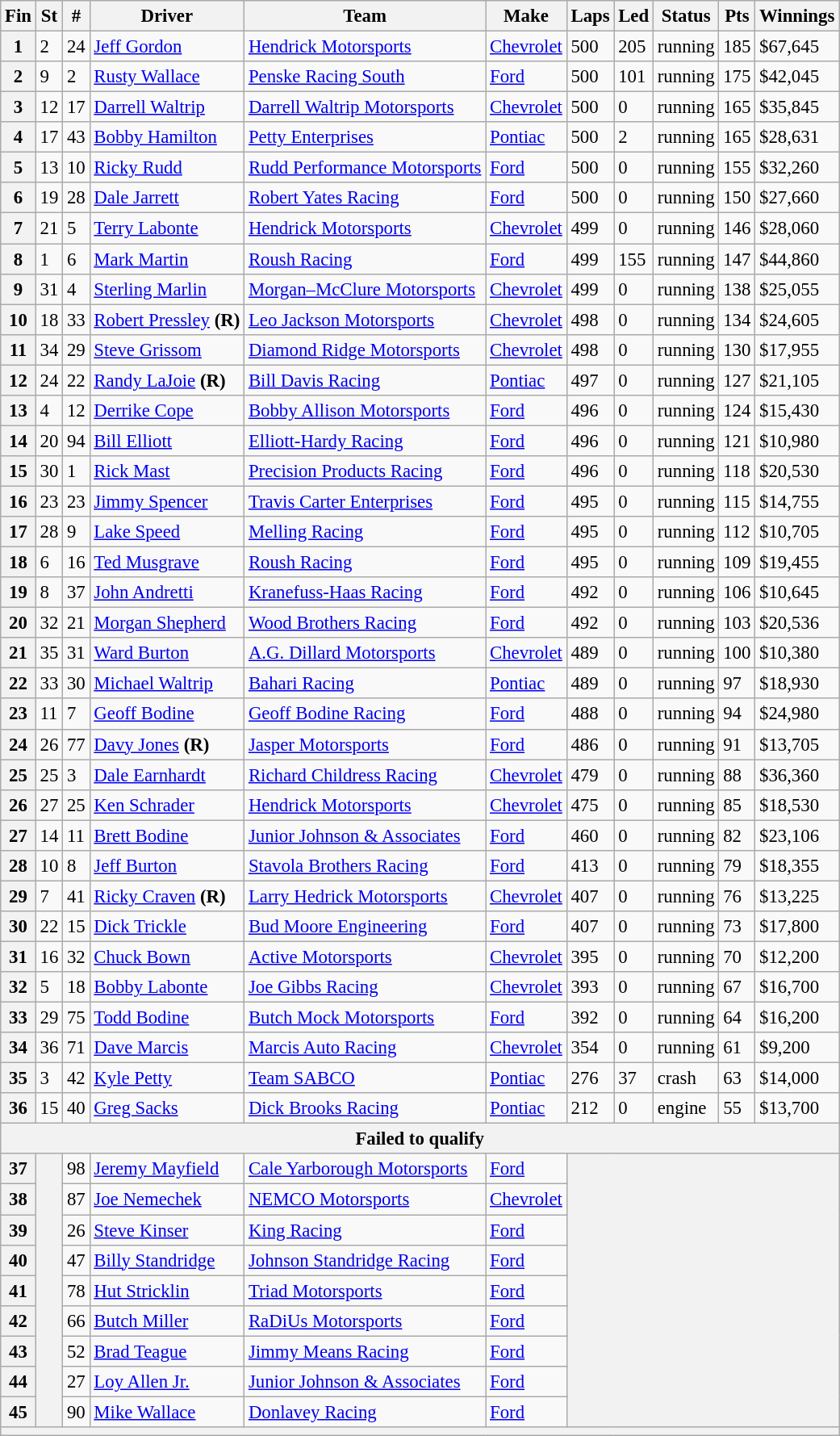<table class="wikitable" style="font-size:95%">
<tr>
<th>Fin</th>
<th>St</th>
<th>#</th>
<th>Driver</th>
<th>Team</th>
<th>Make</th>
<th>Laps</th>
<th>Led</th>
<th>Status</th>
<th>Pts</th>
<th>Winnings</th>
</tr>
<tr>
<th>1</th>
<td>2</td>
<td>24</td>
<td><a href='#'>Jeff Gordon</a></td>
<td><a href='#'>Hendrick Motorsports</a></td>
<td><a href='#'>Chevrolet</a></td>
<td>500</td>
<td>205</td>
<td>running</td>
<td>185</td>
<td>$67,645</td>
</tr>
<tr>
<th>2</th>
<td>9</td>
<td>2</td>
<td><a href='#'>Rusty Wallace</a></td>
<td><a href='#'>Penske Racing South</a></td>
<td><a href='#'>Ford</a></td>
<td>500</td>
<td>101</td>
<td>running</td>
<td>175</td>
<td>$42,045</td>
</tr>
<tr>
<th>3</th>
<td>12</td>
<td>17</td>
<td><a href='#'>Darrell Waltrip</a></td>
<td><a href='#'>Darrell Waltrip Motorsports</a></td>
<td><a href='#'>Chevrolet</a></td>
<td>500</td>
<td>0</td>
<td>running</td>
<td>165</td>
<td>$35,845</td>
</tr>
<tr>
<th>4</th>
<td>17</td>
<td>43</td>
<td><a href='#'>Bobby Hamilton</a></td>
<td><a href='#'>Petty Enterprises</a></td>
<td><a href='#'>Pontiac</a></td>
<td>500</td>
<td>2</td>
<td>running</td>
<td>165</td>
<td>$28,631</td>
</tr>
<tr>
<th>5</th>
<td>13</td>
<td>10</td>
<td><a href='#'>Ricky Rudd</a></td>
<td><a href='#'>Rudd Performance Motorsports</a></td>
<td><a href='#'>Ford</a></td>
<td>500</td>
<td>0</td>
<td>running</td>
<td>155</td>
<td>$32,260</td>
</tr>
<tr>
<th>6</th>
<td>19</td>
<td>28</td>
<td><a href='#'>Dale Jarrett</a></td>
<td><a href='#'>Robert Yates Racing</a></td>
<td><a href='#'>Ford</a></td>
<td>500</td>
<td>0</td>
<td>running</td>
<td>150</td>
<td>$27,660</td>
</tr>
<tr>
<th>7</th>
<td>21</td>
<td>5</td>
<td><a href='#'>Terry Labonte</a></td>
<td><a href='#'>Hendrick Motorsports</a></td>
<td><a href='#'>Chevrolet</a></td>
<td>499</td>
<td>0</td>
<td>running</td>
<td>146</td>
<td>$28,060</td>
</tr>
<tr>
<th>8</th>
<td>1</td>
<td>6</td>
<td><a href='#'>Mark Martin</a></td>
<td><a href='#'>Roush Racing</a></td>
<td><a href='#'>Ford</a></td>
<td>499</td>
<td>155</td>
<td>running</td>
<td>147</td>
<td>$44,860</td>
</tr>
<tr>
<th>9</th>
<td>31</td>
<td>4</td>
<td><a href='#'>Sterling Marlin</a></td>
<td><a href='#'>Morgan–McClure Motorsports</a></td>
<td><a href='#'>Chevrolet</a></td>
<td>499</td>
<td>0</td>
<td>running</td>
<td>138</td>
<td>$25,055</td>
</tr>
<tr>
<th>10</th>
<td>18</td>
<td>33</td>
<td><a href='#'>Robert Pressley</a> <strong>(R)</strong></td>
<td><a href='#'>Leo Jackson Motorsports</a></td>
<td><a href='#'>Chevrolet</a></td>
<td>498</td>
<td>0</td>
<td>running</td>
<td>134</td>
<td>$24,605</td>
</tr>
<tr>
<th>11</th>
<td>34</td>
<td>29</td>
<td><a href='#'>Steve Grissom</a></td>
<td><a href='#'>Diamond Ridge Motorsports</a></td>
<td><a href='#'>Chevrolet</a></td>
<td>498</td>
<td>0</td>
<td>running</td>
<td>130</td>
<td>$17,955</td>
</tr>
<tr>
<th>12</th>
<td>24</td>
<td>22</td>
<td><a href='#'>Randy LaJoie</a> <strong>(R)</strong></td>
<td><a href='#'>Bill Davis Racing</a></td>
<td><a href='#'>Pontiac</a></td>
<td>497</td>
<td>0</td>
<td>running</td>
<td>127</td>
<td>$21,105</td>
</tr>
<tr>
<th>13</th>
<td>4</td>
<td>12</td>
<td><a href='#'>Derrike Cope</a></td>
<td><a href='#'>Bobby Allison Motorsports</a></td>
<td><a href='#'>Ford</a></td>
<td>496</td>
<td>0</td>
<td>running</td>
<td>124</td>
<td>$15,430</td>
</tr>
<tr>
<th>14</th>
<td>20</td>
<td>94</td>
<td><a href='#'>Bill Elliott</a></td>
<td><a href='#'>Elliott-Hardy Racing</a></td>
<td><a href='#'>Ford</a></td>
<td>496</td>
<td>0</td>
<td>running</td>
<td>121</td>
<td>$10,980</td>
</tr>
<tr>
<th>15</th>
<td>30</td>
<td>1</td>
<td><a href='#'>Rick Mast</a></td>
<td><a href='#'>Precision Products Racing</a></td>
<td><a href='#'>Ford</a></td>
<td>496</td>
<td>0</td>
<td>running</td>
<td>118</td>
<td>$20,530</td>
</tr>
<tr>
<th>16</th>
<td>23</td>
<td>23</td>
<td><a href='#'>Jimmy Spencer</a></td>
<td><a href='#'>Travis Carter Enterprises</a></td>
<td><a href='#'>Ford</a></td>
<td>495</td>
<td>0</td>
<td>running</td>
<td>115</td>
<td>$14,755</td>
</tr>
<tr>
<th>17</th>
<td>28</td>
<td>9</td>
<td><a href='#'>Lake Speed</a></td>
<td><a href='#'>Melling Racing</a></td>
<td><a href='#'>Ford</a></td>
<td>495</td>
<td>0</td>
<td>running</td>
<td>112</td>
<td>$10,705</td>
</tr>
<tr>
<th>18</th>
<td>6</td>
<td>16</td>
<td><a href='#'>Ted Musgrave</a></td>
<td><a href='#'>Roush Racing</a></td>
<td><a href='#'>Ford</a></td>
<td>495</td>
<td>0</td>
<td>running</td>
<td>109</td>
<td>$19,455</td>
</tr>
<tr>
<th>19</th>
<td>8</td>
<td>37</td>
<td><a href='#'>John Andretti</a></td>
<td><a href='#'>Kranefuss-Haas Racing</a></td>
<td><a href='#'>Ford</a></td>
<td>492</td>
<td>0</td>
<td>running</td>
<td>106</td>
<td>$10,645</td>
</tr>
<tr>
<th>20</th>
<td>32</td>
<td>21</td>
<td><a href='#'>Morgan Shepherd</a></td>
<td><a href='#'>Wood Brothers Racing</a></td>
<td><a href='#'>Ford</a></td>
<td>492</td>
<td>0</td>
<td>running</td>
<td>103</td>
<td>$20,536</td>
</tr>
<tr>
<th>21</th>
<td>35</td>
<td>31</td>
<td><a href='#'>Ward Burton</a></td>
<td><a href='#'>A.G. Dillard Motorsports</a></td>
<td><a href='#'>Chevrolet</a></td>
<td>489</td>
<td>0</td>
<td>running</td>
<td>100</td>
<td>$10,380</td>
</tr>
<tr>
<th>22</th>
<td>33</td>
<td>30</td>
<td><a href='#'>Michael Waltrip</a></td>
<td><a href='#'>Bahari Racing</a></td>
<td><a href='#'>Pontiac</a></td>
<td>489</td>
<td>0</td>
<td>running</td>
<td>97</td>
<td>$18,930</td>
</tr>
<tr>
<th>23</th>
<td>11</td>
<td>7</td>
<td><a href='#'>Geoff Bodine</a></td>
<td><a href='#'>Geoff Bodine Racing</a></td>
<td><a href='#'>Ford</a></td>
<td>488</td>
<td>0</td>
<td>running</td>
<td>94</td>
<td>$24,980</td>
</tr>
<tr>
<th>24</th>
<td>26</td>
<td>77</td>
<td><a href='#'>Davy Jones</a> <strong>(R)</strong></td>
<td><a href='#'>Jasper Motorsports</a></td>
<td><a href='#'>Ford</a></td>
<td>486</td>
<td>0</td>
<td>running</td>
<td>91</td>
<td>$13,705</td>
</tr>
<tr>
<th>25</th>
<td>25</td>
<td>3</td>
<td><a href='#'>Dale Earnhardt</a></td>
<td><a href='#'>Richard Childress Racing</a></td>
<td><a href='#'>Chevrolet</a></td>
<td>479</td>
<td>0</td>
<td>running</td>
<td>88</td>
<td>$36,360</td>
</tr>
<tr>
<th>26</th>
<td>27</td>
<td>25</td>
<td><a href='#'>Ken Schrader</a></td>
<td><a href='#'>Hendrick Motorsports</a></td>
<td><a href='#'>Chevrolet</a></td>
<td>475</td>
<td>0</td>
<td>running</td>
<td>85</td>
<td>$18,530</td>
</tr>
<tr>
<th>27</th>
<td>14</td>
<td>11</td>
<td><a href='#'>Brett Bodine</a></td>
<td><a href='#'>Junior Johnson & Associates</a></td>
<td><a href='#'>Ford</a></td>
<td>460</td>
<td>0</td>
<td>running</td>
<td>82</td>
<td>$23,106</td>
</tr>
<tr>
<th>28</th>
<td>10</td>
<td>8</td>
<td><a href='#'>Jeff Burton</a></td>
<td><a href='#'>Stavola Brothers Racing</a></td>
<td><a href='#'>Ford</a></td>
<td>413</td>
<td>0</td>
<td>running</td>
<td>79</td>
<td>$18,355</td>
</tr>
<tr>
<th>29</th>
<td>7</td>
<td>41</td>
<td><a href='#'>Ricky Craven</a> <strong>(R)</strong></td>
<td><a href='#'>Larry Hedrick Motorsports</a></td>
<td><a href='#'>Chevrolet</a></td>
<td>407</td>
<td>0</td>
<td>running</td>
<td>76</td>
<td>$13,225</td>
</tr>
<tr>
<th>30</th>
<td>22</td>
<td>15</td>
<td><a href='#'>Dick Trickle</a></td>
<td><a href='#'>Bud Moore Engineering</a></td>
<td><a href='#'>Ford</a></td>
<td>407</td>
<td>0</td>
<td>running</td>
<td>73</td>
<td>$17,800</td>
</tr>
<tr>
<th>31</th>
<td>16</td>
<td>32</td>
<td><a href='#'>Chuck Bown</a></td>
<td><a href='#'>Active Motorsports</a></td>
<td><a href='#'>Chevrolet</a></td>
<td>395</td>
<td>0</td>
<td>running</td>
<td>70</td>
<td>$12,200</td>
</tr>
<tr>
<th>32</th>
<td>5</td>
<td>18</td>
<td><a href='#'>Bobby Labonte</a></td>
<td><a href='#'>Joe Gibbs Racing</a></td>
<td><a href='#'>Chevrolet</a></td>
<td>393</td>
<td>0</td>
<td>running</td>
<td>67</td>
<td>$16,700</td>
</tr>
<tr>
<th>33</th>
<td>29</td>
<td>75</td>
<td><a href='#'>Todd Bodine</a></td>
<td><a href='#'>Butch Mock Motorsports</a></td>
<td><a href='#'>Ford</a></td>
<td>392</td>
<td>0</td>
<td>running</td>
<td>64</td>
<td>$16,200</td>
</tr>
<tr>
<th>34</th>
<td>36</td>
<td>71</td>
<td><a href='#'>Dave Marcis</a></td>
<td><a href='#'>Marcis Auto Racing</a></td>
<td><a href='#'>Chevrolet</a></td>
<td>354</td>
<td>0</td>
<td>running</td>
<td>61</td>
<td>$9,200</td>
</tr>
<tr>
<th>35</th>
<td>3</td>
<td>42</td>
<td><a href='#'>Kyle Petty</a></td>
<td><a href='#'>Team SABCO</a></td>
<td><a href='#'>Pontiac</a></td>
<td>276</td>
<td>37</td>
<td>crash</td>
<td>63</td>
<td>$14,000</td>
</tr>
<tr>
<th>36</th>
<td>15</td>
<td>40</td>
<td><a href='#'>Greg Sacks</a></td>
<td><a href='#'>Dick Brooks Racing</a></td>
<td><a href='#'>Pontiac</a></td>
<td>212</td>
<td>0</td>
<td>engine</td>
<td>55</td>
<td>$13,700</td>
</tr>
<tr>
<th colspan="11">Failed to qualify</th>
</tr>
<tr>
<th>37</th>
<th rowspan="9"></th>
<td>98</td>
<td><a href='#'>Jeremy Mayfield</a></td>
<td><a href='#'>Cale Yarborough Motorsports</a></td>
<td><a href='#'>Ford</a></td>
<th colspan="5" rowspan="9"></th>
</tr>
<tr>
<th>38</th>
<td>87</td>
<td><a href='#'>Joe Nemechek</a></td>
<td><a href='#'>NEMCO Motorsports</a></td>
<td><a href='#'>Chevrolet</a></td>
</tr>
<tr>
<th>39</th>
<td>26</td>
<td><a href='#'>Steve Kinser</a></td>
<td><a href='#'>King Racing</a></td>
<td><a href='#'>Ford</a></td>
</tr>
<tr>
<th>40</th>
<td>47</td>
<td><a href='#'>Billy Standridge</a></td>
<td><a href='#'>Johnson Standridge Racing</a></td>
<td><a href='#'>Ford</a></td>
</tr>
<tr>
<th>41</th>
<td>78</td>
<td><a href='#'>Hut Stricklin</a></td>
<td><a href='#'>Triad Motorsports</a></td>
<td><a href='#'>Ford</a></td>
</tr>
<tr>
<th>42</th>
<td>66</td>
<td><a href='#'>Butch Miller</a></td>
<td><a href='#'>RaDiUs Motorsports</a></td>
<td><a href='#'>Ford</a></td>
</tr>
<tr>
<th>43</th>
<td>52</td>
<td><a href='#'>Brad Teague</a></td>
<td><a href='#'>Jimmy Means Racing</a></td>
<td><a href='#'>Ford</a></td>
</tr>
<tr>
<th>44</th>
<td>27</td>
<td><a href='#'>Loy Allen Jr.</a></td>
<td><a href='#'>Junior Johnson & Associates</a></td>
<td><a href='#'>Ford</a></td>
</tr>
<tr>
<th>45</th>
<td>90</td>
<td><a href='#'>Mike Wallace</a></td>
<td><a href='#'>Donlavey Racing</a></td>
<td><a href='#'>Ford</a></td>
</tr>
<tr>
<th colspan="11"></th>
</tr>
</table>
